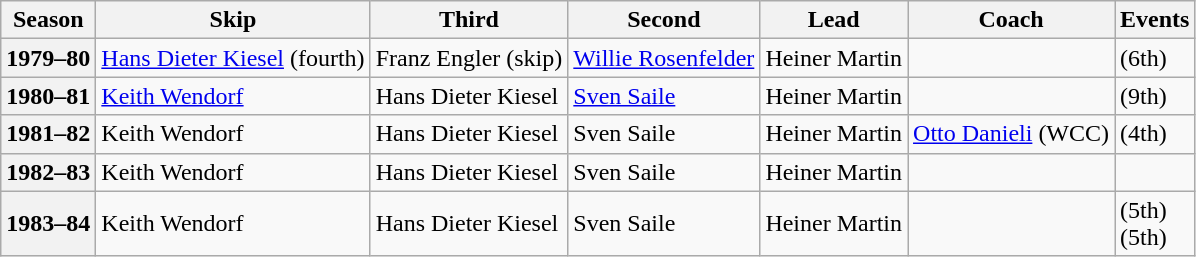<table class="wikitable">
<tr>
<th scope="col">Season</th>
<th scope="col">Skip</th>
<th scope="col">Third</th>
<th scope="col">Second</th>
<th scope="col">Lead</th>
<th scope="col">Coach</th>
<th scope="col">Events</th>
</tr>
<tr>
<th scope="row">1979–80</th>
<td><a href='#'>Hans Dieter Kiesel</a> (fourth)</td>
<td>Franz Engler (skip)</td>
<td><a href='#'>Willie Rosenfelder</a></td>
<td>Heiner Martin</td>
<td></td>
<td> (6th)</td>
</tr>
<tr>
<th scope="row">1980–81</th>
<td><a href='#'>Keith Wendorf</a></td>
<td>Hans Dieter Kiesel</td>
<td><a href='#'>Sven Saile</a></td>
<td>Heiner Martin</td>
<td></td>
<td> (9th)</td>
</tr>
<tr>
<th scope="row">1981–82</th>
<td>Keith Wendorf</td>
<td>Hans Dieter Kiesel</td>
<td>Sven Saile</td>
<td>Heiner Martin</td>
<td><a href='#'>Otto Danieli</a> (WCC)</td>
<td> (4th)<br> </td>
</tr>
<tr>
<th scope="row">1982–83</th>
<td>Keith Wendorf</td>
<td>Hans Dieter Kiesel</td>
<td>Sven Saile</td>
<td>Heiner Martin</td>
<td></td>
<td> <br> </td>
</tr>
<tr>
<th scope="row">1983–84</th>
<td>Keith Wendorf</td>
<td>Hans Dieter Kiesel</td>
<td>Sven Saile</td>
<td>Heiner Martin</td>
<td></td>
<td> (5th)<br> (5th)</td>
</tr>
</table>
